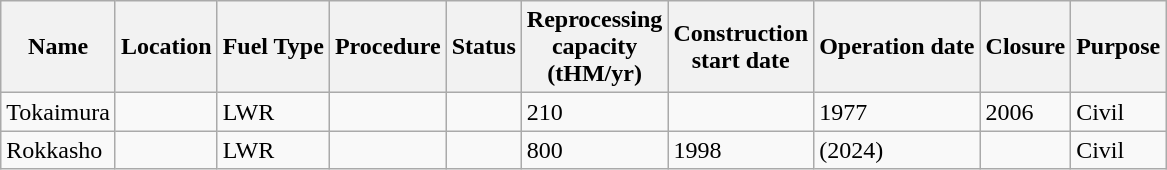<table class="wikitable">
<tr>
<th>Name</th>
<th>Location</th>
<th>Fuel Type</th>
<th>Procedure</th>
<th>Status</th>
<th>Reprocessing<br>capacity <br>(tHM/yr)</th>
<th>Construction<br>start date</th>
<th>Operation date</th>
<th>Closure</th>
<th>Purpose</th>
</tr>
<tr>
<td>Tokaimura</td>
<td></td>
<td>LWR</td>
<td></td>
<td></td>
<td>210</td>
<td></td>
<td>1977</td>
<td>2006</td>
<td>Civil</td>
</tr>
<tr>
<td>Rokkasho</td>
<td></td>
<td>LWR</td>
<td></td>
<td></td>
<td>800</td>
<td>1998</td>
<td>(2024)</td>
<td></td>
<td>Civil</td>
</tr>
</table>
